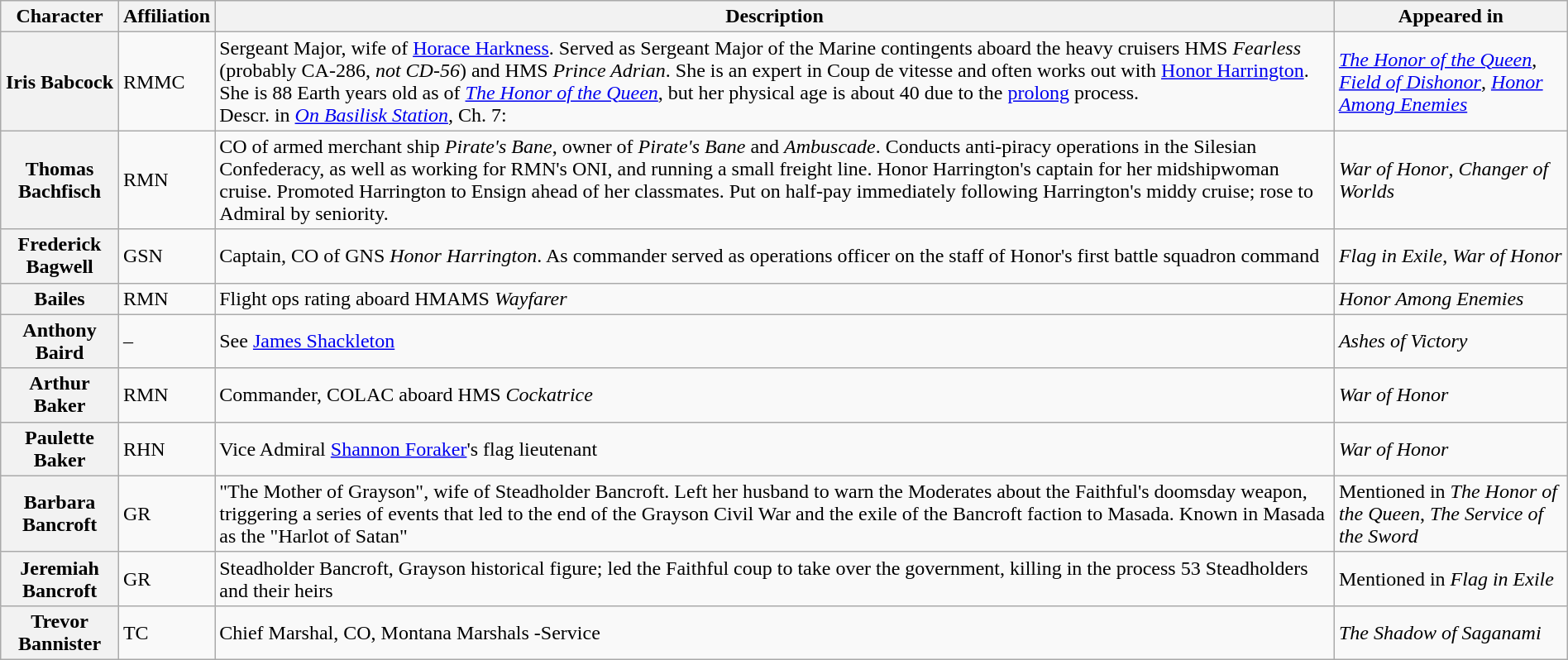<table class="wikitable" style="width: 100%">
<tr>
<th>Character</th>
<th>Affiliation</th>
<th>Description</th>
<th>Appeared in</th>
</tr>
<tr>
<th>Iris Babcock</th>
<td>RMMC</td>
<td>Sergeant Major, wife of <a href='#'>Horace Harkness</a>. Served as Sergeant Major of the Marine contingents aboard the heavy cruisers HMS <em>Fearless</em> (probably CA-286, <em>not CD-56</em>) and HMS <em>Prince Adrian</em>. She is an expert in Coup de vitesse and often works out with <a href='#'>Honor Harrington</a>. She is 88 Earth years old as of <em><a href='#'>The Honor of the Queen</a></em>, but her physical age is about 40 due to the <a href='#'>prolong</a> process.<br>Descr. in <em><a href='#'>On Basilisk Station</a></em>, Ch. 7: </td>
<td><em><a href='#'>The Honor of the Queen</a></em>, <em><a href='#'>Field of Dishonor</a></em>, <em><a href='#'>Honor Among Enemies</a></em></td>
</tr>
<tr>
<th>Thomas Bachfisch</th>
<td>RMN</td>
<td>CO of armed merchant ship <em>Pirate's Bane</em>, owner of <em>Pirate's Bane</em> and <em>Ambuscade</em>. Conducts anti-piracy operations in the Silesian Confederacy, as well as working for RMN's ONI, and running a small freight line. Honor Harrington's captain for her midshipwoman cruise. Promoted Harrington to Ensign ahead of her classmates. Put on half-pay immediately following Harrington's middy cruise; rose to Admiral by seniority.</td>
<td><em>War of Honor</em>, <em>Changer of Worlds</em></td>
</tr>
<tr>
<th>Frederick Bagwell</th>
<td>GSN</td>
<td>Captain, CO of GNS <em>Honor Harrington</em>. As commander served as operations officer on the staff of Honor's first battle squadron command</td>
<td><em>Flag in Exile</em>, <em>War of Honor</em></td>
</tr>
<tr>
<th>Bailes</th>
<td>RMN</td>
<td>Flight ops rating aboard HMAMS <em>Wayfarer</em></td>
<td><em>Honor Among Enemies</em></td>
</tr>
<tr>
<th>Anthony Baird</th>
<td>–</td>
<td>See <a href='#'>James Shackleton</a></td>
<td><em>Ashes of Victory</em></td>
</tr>
<tr>
<th>Arthur Baker</th>
<td>RMN</td>
<td>Commander, COLAC aboard HMS <em>Cockatrice</em></td>
<td><em>War of Honor</em></td>
</tr>
<tr>
<th>Paulette Baker</th>
<td>RHN</td>
<td>Vice Admiral <a href='#'>Shannon Foraker</a>'s flag lieutenant</td>
<td><em>War of Honor</em></td>
</tr>
<tr>
<th>Barbara Bancroft</th>
<td>GR</td>
<td>"The Mother of Grayson", wife of Steadholder Bancroft. Left her husband to warn the Moderates about the Faithful's doomsday weapon, triggering a series of events that led to the end of the Grayson Civil War and the exile of the Bancroft faction to Masada. Known in Masada as the "Harlot of Satan"</td>
<td>Mentioned in <em>The Honor of the Queen</em>, <em>The Service of the Sword</em></td>
</tr>
<tr>
<th>Jeremiah Bancroft</th>
<td>GR</td>
<td>Steadholder Bancroft, Grayson historical figure; led the Faithful coup to take over the government, killing in the process 53 Steadholders and their heirs</td>
<td>Mentioned in <em>Flag in Exile</em></td>
</tr>
<tr>
<th>Trevor Bannister</th>
<td>TC</td>
<td>Chief Marshal, CO, Montana Marshals -Service</td>
<td><em>The Shadow of Saganami</em></td>
</tr>
</table>
